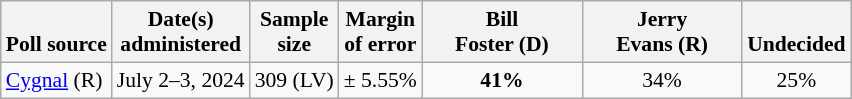<table class="wikitable" style="font-size:90%;text-align:center;">
<tr valign=bottom>
<th>Poll source</th>
<th>Date(s)<br>administered</th>
<th>Sample<br>size</th>
<th>Margin<br>of error</th>
<th style="width:100px;">Bill<br>Foster (D)</th>
<th style="width:100px;">Jerry<br>Evans (R)</th>
<th>Undecided</th>
</tr>
<tr>
<td style="text-align:left;"><a href='#'>Cygnal</a> (R)</td>
<td>July 2–3, 2024</td>
<td>309 (LV)</td>
<td>± 5.55%</td>
<td><strong>41%</strong></td>
<td>34%</td>
<td>25%</td>
</tr>
</table>
